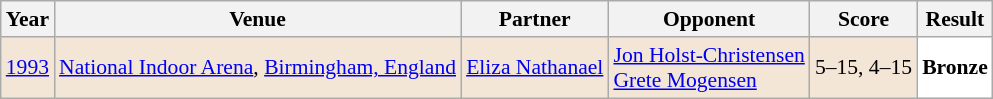<table class="sortable wikitable" style="font-size: 90%;">
<tr>
<th>Year</th>
<th>Venue</th>
<th>Partner</th>
<th>Opponent</th>
<th>Score</th>
<th>Result</th>
</tr>
<tr style="background:#F3E6D7">
<td align="center"><a href='#'>1993</a></td>
<td align="left"><a href='#'>National Indoor Arena</a>, <a href='#'>Birmingham, England</a></td>
<td align="left"> <a href='#'>Eliza Nathanael</a></td>
<td align="left"> <a href='#'>Jon Holst-Christensen</a> <br>  <a href='#'>Grete Mogensen</a></td>
<td align="left">5–15, 4–15</td>
<td style="text-align:left; background:white"> <strong>Bronze</strong></td>
</tr>
</table>
